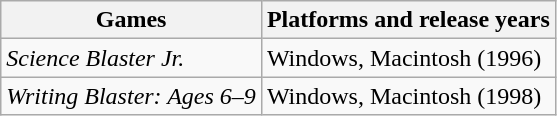<table class="wikitable">
<tr>
<th>Games</th>
<th>Platforms and release years</th>
</tr>
<tr>
<td><em>Science Blaster Jr.</em></td>
<td>Windows, Macintosh (1996)</td>
</tr>
<tr>
<td><em>Writing Blaster: Ages 6–9</em></td>
<td>Windows, Macintosh (1998)</td>
</tr>
</table>
